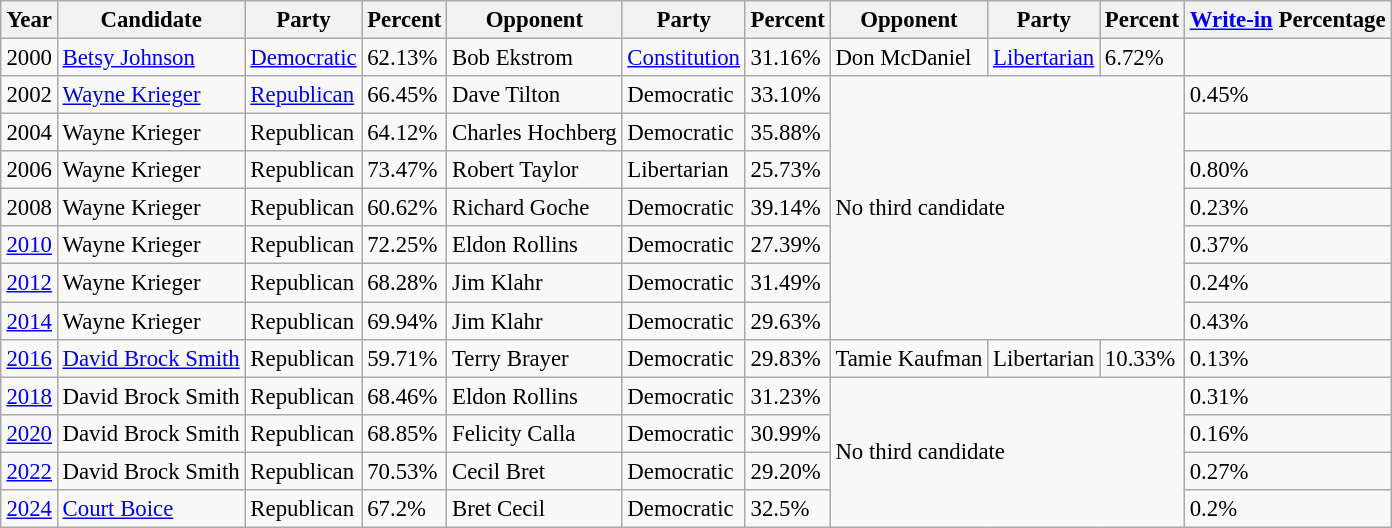<table class="wikitable sortable" style="margin:0.5em auto; font-size:95%;">
<tr>
<th>Year</th>
<th>Candidate</th>
<th>Party</th>
<th>Percent</th>
<th>Opponent</th>
<th>Party</th>
<th>Percent</th>
<th>Opponent</th>
<th>Party</th>
<th>Percent</th>
<th><a href='#'>Write-in</a> Percentage</th>
</tr>
<tr>
<td>2000</td>
<td><a href='#'>Betsy Johnson</a></td>
<td><a href='#'>Democratic</a></td>
<td>62.13%</td>
<td>Bob Ekstrom</td>
<td><a href='#'>Constitution</a></td>
<td>31.16%</td>
<td>Don McDaniel</td>
<td><a href='#'>Libertarian</a></td>
<td>6.72%</td>
</tr>
<tr>
<td>2002</td>
<td><a href='#'>Wayne Krieger</a></td>
<td><a href='#'>Republican</a></td>
<td>66.45%</td>
<td>Dave Tilton</td>
<td>Democratic</td>
<td>33.10%</td>
<td colspan="3" rowspan="7">No third candidate</td>
<td>0.45%</td>
</tr>
<tr>
<td>2004</td>
<td>Wayne Krieger</td>
<td>Republican</td>
<td>64.12%</td>
<td>Charles Hochberg</td>
<td>Democratic</td>
<td>35.88%</td>
<td></td>
</tr>
<tr>
<td>2006</td>
<td>Wayne Krieger</td>
<td>Republican</td>
<td>73.47%</td>
<td>Robert Taylor</td>
<td>Libertarian</td>
<td>25.73%</td>
<td>0.80%</td>
</tr>
<tr>
<td>2008</td>
<td>Wayne Krieger</td>
<td>Republican</td>
<td>60.62%</td>
<td>Richard Goche</td>
<td>Democratic</td>
<td>39.14%</td>
<td>0.23%</td>
</tr>
<tr>
<td><a href='#'>2010</a></td>
<td>Wayne Krieger</td>
<td>Republican</td>
<td>72.25%</td>
<td>Eldon Rollins</td>
<td>Democratic</td>
<td>27.39%</td>
<td>0.37%</td>
</tr>
<tr>
<td><a href='#'>2012</a></td>
<td>Wayne Krieger</td>
<td>Republican</td>
<td>68.28%</td>
<td>Jim Klahr</td>
<td>Democratic</td>
<td>31.49%</td>
<td>0.24%</td>
</tr>
<tr>
<td><a href='#'>2014</a></td>
<td>Wayne Krieger</td>
<td>Republican</td>
<td>69.94%</td>
<td>Jim Klahr</td>
<td>Democratic</td>
<td>29.63%</td>
<td>0.43%</td>
</tr>
<tr>
<td><a href='#'>2016</a></td>
<td><a href='#'>David Brock Smith</a></td>
<td>Republican</td>
<td>59.71%</td>
<td>Terry Brayer</td>
<td>Democratic</td>
<td>29.83%</td>
<td>Tamie Kaufman</td>
<td>Libertarian</td>
<td>10.33%</td>
<td>0.13%</td>
</tr>
<tr>
<td><a href='#'>2018</a></td>
<td>David Brock Smith</td>
<td>Republican</td>
<td>68.46%</td>
<td>Eldon Rollins</td>
<td>Democratic</td>
<td>31.23%</td>
<td colspan="3" rowspan="43">No third candidate</td>
<td>0.31%</td>
</tr>
<tr>
<td><a href='#'>2020</a></td>
<td>David Brock Smith</td>
<td>Republican</td>
<td>68.85%</td>
<td>Felicity Calla</td>
<td>Democratic</td>
<td>30.99%</td>
<td>0.16%</td>
</tr>
<tr>
<td><a href='#'>2022</a></td>
<td>David Brock Smith</td>
<td>Republican</td>
<td>70.53%</td>
<td>Cecil Bret</td>
<td>Democratic</td>
<td>29.20%</td>
<td>0.27%</td>
</tr>
<tr>
<td><a href='#'>2024</a></td>
<td><a href='#'>Court Boice</a></td>
<td>Republican</td>
<td>67.2%</td>
<td>Bret Cecil</td>
<td>Democratic</td>
<td>32.5%</td>
<td>0.2%</td>
</tr>
</table>
